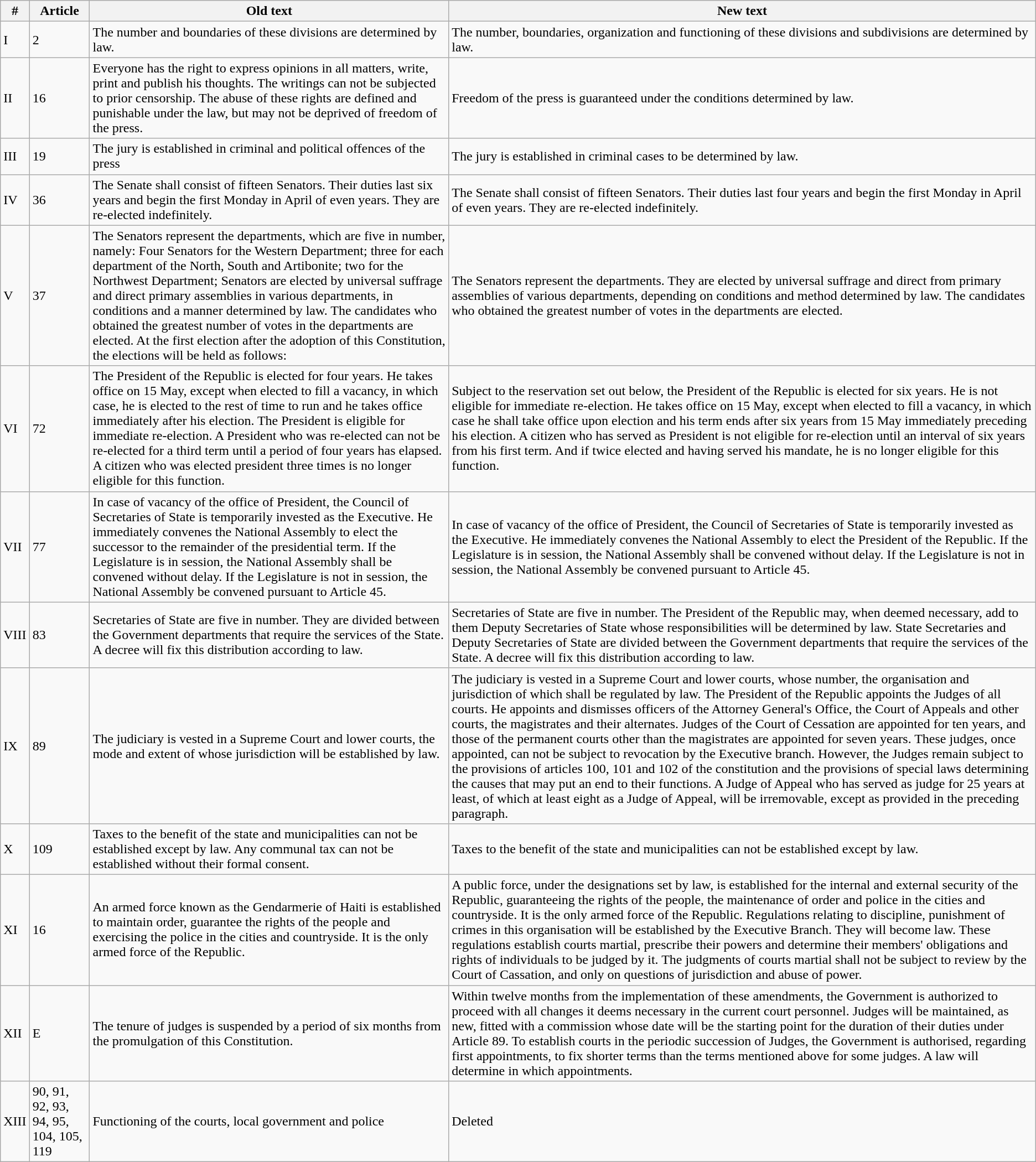<table class=wikitable>
<tr>
<th>#</th>
<th>Article</th>
<th>Old text</th>
<th>New text</th>
</tr>
<tr>
<td>I</td>
<td>2</td>
<td>The number and boundaries of these divisions are determined by law.</td>
<td>The number, boundaries, organization and functioning of these divisions and subdivisions are determined by law.</td>
</tr>
<tr>
<td>II</td>
<td>16</td>
<td>Everyone has the right to express opinions in all matters, write, print and publish his thoughts. The writings can not be subjected to prior censorship. The abuse of these rights are defined and punishable under the law, but may not be deprived of freedom of the press.</td>
<td>Freedom of the press is guaranteed under the conditions determined by law.</td>
</tr>
<tr>
<td>III</td>
<td>19</td>
<td>The jury is established in criminal and political offences of the press</td>
<td>The jury is established in criminal cases to be determined by law.</td>
</tr>
<tr>
<td>IV</td>
<td>36</td>
<td>The Senate shall consist of fifteen Senators. Their duties last six years and begin the first Monday in April of even years. They are re-elected indefinitely.</td>
<td>The Senate shall consist of fifteen Senators. Their duties last four years and begin the first Monday in April of even years. They are re-elected indefinitely.</td>
</tr>
<tr>
<td>V</td>
<td>37</td>
<td>The Senators represent the departments, which are five in number, namely: Four Senators for the Western Department; three for each department of the North, South and Artibonite; two for the Northwest Department; Senators are elected by universal suffrage and direct primary assemblies in various departments, in conditions and a manner determined by law. The candidates who obtained the greatest number of votes in the departments are elected. At the first election after the adoption of this Constitution, the elections will be held as follows:</td>
<td>The Senators represent the departments. They are elected by universal suffrage and direct from primary assemblies of various departments, depending on conditions and method determined by law. The candidates who obtained the greatest number of votes in the departments are elected.</td>
</tr>
<tr>
<td>VI</td>
<td>72</td>
<td>The President of the Republic is elected for four years. He takes office on 15 May, except when elected to fill a vacancy, in which case, he is elected to the rest of time to run and he takes office immediately after his election. The President is eligible for immediate re-election. A President who was re-elected can not be re-elected for a third term until a period of four years has elapsed. A citizen who was elected president three times is no longer eligible for this function.</td>
<td>Subject to the reservation set out below, the President of the Republic is elected for six years. He is not eligible for immediate re-election. He takes office on 15 May, except when elected to fill a vacancy, in which case he shall take office upon election and his term ends after six years from 15 May immediately preceding his election. A citizen who has served as President is not eligible for re-election until an interval of six years from his first term. And if twice elected and having served his mandate, he is no longer eligible for this function.</td>
</tr>
<tr>
<td>VII</td>
<td>77</td>
<td>In case of vacancy of the office of President, the Council of Secretaries of State is temporarily invested as the Executive. He immediately convenes the National Assembly to elect the successor to the remainder of the presidential term. If the Legislature is in session, the National Assembly shall be convened without delay. If the Legislature is not in session, the National Assembly be convened pursuant to Article 45.</td>
<td>In case of vacancy of the office of President, the Council of Secretaries of State is temporarily invested as the Executive. He immediately convenes the National Assembly to elect the President of the Republic. If the Legislature is in session, the National Assembly shall be convened without delay. If the Legislature is not in session, the National Assembly be convened pursuant to Article 45.</td>
</tr>
<tr>
<td>VIII</td>
<td>83</td>
<td>Secretaries of State are five in number. They are divided between the Government departments that require the services of the State. A decree will fix this distribution according to law.</td>
<td>Secretaries of State are five in number. The President of the Republic may, when deemed necessary, add to them Deputy Secretaries of State whose responsibilities will be determined by law. State Secretaries and Deputy Secretaries of State are divided between the Government departments that require the services of the State. A decree will fix this distribution according to law.</td>
</tr>
<tr>
<td>IX</td>
<td>89</td>
<td>The judiciary is vested in a Supreme Court and lower courts, the mode and extent of whose jurisdiction will be established by law.</td>
<td>The judiciary is vested in a Supreme Court and lower courts, whose number, the organisation and jurisdiction of which shall be regulated by law. The President of the Republic appoints the Judges of all courts. He appoints and dismisses officers of the Attorney General's Office, the Court of Appeals and other courts, the magistrates and their alternates. Judges of the Court of Cessation are appointed for ten years, and those of the permanent courts other than the magistrates are appointed for seven years. These judges, once appointed, can not be subject to revocation by the Executive branch. However, the Judges remain subject to the provisions of articles 100, 101 and 102 of the constitution and the provisions of special laws determining the causes that may put an end to their functions. A Judge of Appeal who has served as judge for 25 years at least, of which at least eight as a Judge of Appeal, will be irremovable, except as provided in the preceding paragraph.</td>
</tr>
<tr>
<td>X</td>
<td>109</td>
<td>Taxes to the benefit of the state and municipalities can not be established except by law. Any communal tax can not be established without their formal consent.</td>
<td>Taxes to the benefit of the state and municipalities can not be established except by law.</td>
</tr>
<tr>
<td>XI</td>
<td>16</td>
<td>An armed force known as the Gendarmerie of Haiti is established to maintain order, guarantee the rights of the people and exercising the police in the cities and countryside. It is the only armed force of the Republic.</td>
<td>A public force, under the designations set by law, is established for the internal and external security of the Republic, guaranteeing the rights of the people, the maintenance of order and police in the cities and countryside. It is the only armed force of the Republic. Regulations relating to discipline, punishment of crimes in this organisation will be established by the Executive Branch. They will become law. These regulations establish courts martial, prescribe their powers and determine their members' obligations and rights of individuals to be judged by it. The judgments of courts martial shall not be subject to review by the Court of Cassation, and only on questions of jurisdiction and abuse of power.</td>
</tr>
<tr>
<td>XII</td>
<td>E</td>
<td>The tenure of judges is suspended by a period of six months from the promulgation of this Constitution.</td>
<td>Within twelve months from the implementation of these amendments, the Government is authorized to proceed with all changes it deems necessary in the current court personnel. Judges will be maintained, as new, fitted with a commission whose date will be the starting point for the duration of their duties under Article 89. To establish courts in the periodic succession of Judges, the Government is authorised, regarding first appointments, to fix shorter terms than the terms mentioned above for some judges. A law will determine in which appointments.</td>
</tr>
<tr>
<td>XIII</td>
<td>90, 91, 92, 93, 94, 95, 104, 105, 119</td>
<td>Functioning of the courts, local government and police</td>
<td>Deleted</td>
</tr>
</table>
